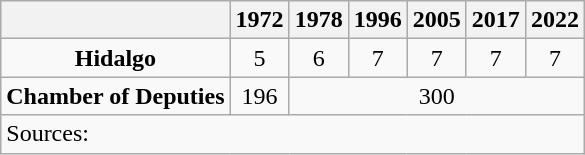<table class="wikitable" style="text-align: center">
<tr>
<th></th>
<th>1972</th>
<th>1978</th>
<th>1996</th>
<th>2005</th>
<th>2017</th>
<th>2022</th>
</tr>
<tr>
<td><strong>Hidalgo</strong></td>
<td>5</td>
<td>6</td>
<td>7</td>
<td>7</td>
<td>7</td>
<td>7</td>
</tr>
<tr>
<td><strong>Chamber of Deputies</strong></td>
<td>196</td>
<td colspan=5>300</td>
</tr>
<tr>
<td colspan=7 style="text-align: left">Sources: </td>
</tr>
</table>
